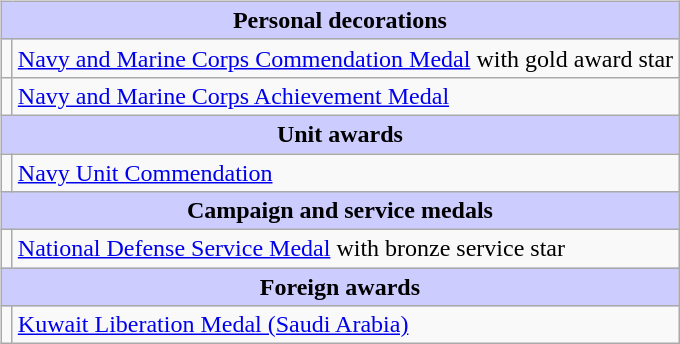<table style="width=100%;">
<tr>
<td valign="top"><br><table class="wikitable">
<tr style="background:#ccf; text-align:center;">
<td colspan=2><strong>Personal decorations</strong></td>
</tr>
<tr>
<td></td>
<td><a href='#'>Navy and Marine Corps Commendation Medal</a> with gold award star</td>
</tr>
<tr>
<td></td>
<td><a href='#'>Navy and Marine Corps Achievement Medal</a></td>
</tr>
<tr style="background:#ccf; text-align:center;">
<td colspan=2><strong>Unit awards</strong></td>
</tr>
<tr>
<td></td>
<td><a href='#'>Navy Unit Commendation</a></td>
</tr>
<tr style="background:#ccf; text-align:center;">
<td colspan=2><strong>Campaign and service medals</strong></td>
</tr>
<tr>
<td></td>
<td><a href='#'>National Defense Service Medal</a> with bronze service star</td>
</tr>
<tr style="background:#ccf; text-align:center;">
<td colspan=2><strong>Foreign awards</strong></td>
</tr>
<tr>
<td></td>
<td><a href='#'>Kuwait Liberation Medal (Saudi Arabia)</a></td>
</tr>
</table>
</td>
</tr>
</table>
